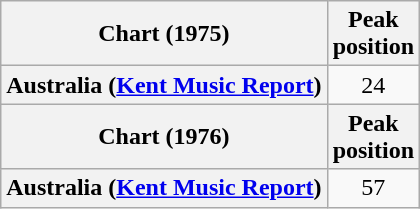<table class="wikitable sortable plainrowheaders" style="text-align:center">
<tr>
<th>Chart (1975)</th>
<th>Peak<br>position</th>
</tr>
<tr>
<th scope="row">Australia (<a href='#'>Kent Music Report</a>)</th>
<td>24</td>
</tr>
<tr>
<th>Chart (1976)</th>
<th>Peak<br>position</th>
</tr>
<tr>
<th scope="row">Australia (<a href='#'>Kent Music Report</a>)</th>
<td>57</td>
</tr>
</table>
